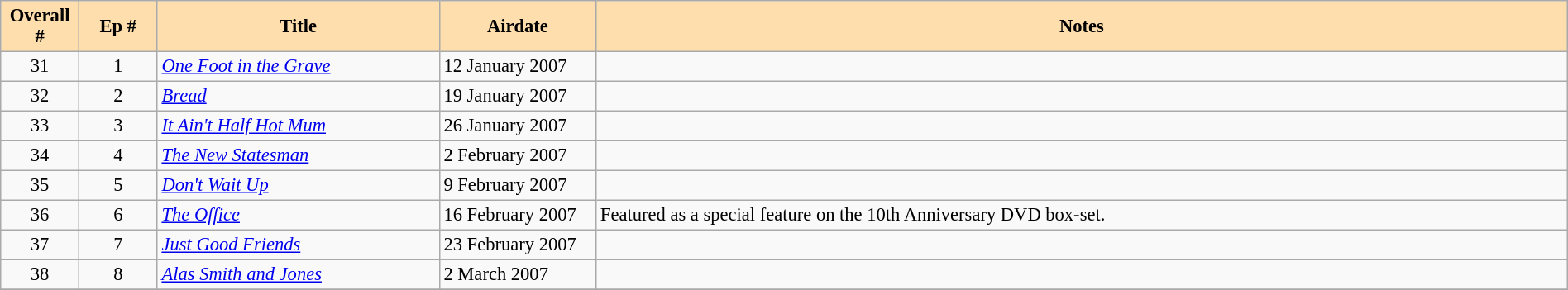<table class="wikitable" border=1 width="100%" style="font-size: 94%">
<tr>
<th style="background:#ffdead" width=5%>Overall #</th>
<th style="background:#ffdead" width=5%>Ep #</th>
<th style="background:#ffdead" width=18%>Title</th>
<th style="background:#ffdead" width=10%>Airdate</th>
<th style="background:#ffdead">Notes</th>
</tr>
<tr>
<td align="center">31</td>
<td align="center">1</td>
<td><em><a href='#'>One Foot in the Grave</a></em></td>
<td>12 January 2007</td>
<td></td>
</tr>
<tr>
<td align="center">32</td>
<td align="center">2</td>
<td><em><a href='#'>Bread</a></em></td>
<td>19 January 2007</td>
<td></td>
</tr>
<tr>
<td align="center">33</td>
<td align="center">3</td>
<td><em><a href='#'>It Ain't Half Hot Mum</a></em></td>
<td>26 January 2007</td>
<td></td>
</tr>
<tr>
<td align="center">34</td>
<td align="center">4</td>
<td><em><a href='#'>The New Statesman</a></em></td>
<td>2 February 2007</td>
<td></td>
</tr>
<tr>
<td align="center">35</td>
<td align="center">5</td>
<td><em><a href='#'>Don't Wait Up</a></em></td>
<td>9 February 2007</td>
<td></td>
</tr>
<tr>
<td align="center">36</td>
<td align="center">6</td>
<td><em><a href='#'>The Office</a></em></td>
<td>16 February 2007</td>
<td>Featured as a special feature on the 10th Anniversary DVD box-set.</td>
</tr>
<tr>
<td align="center">37</td>
<td align="center">7</td>
<td><em><a href='#'>Just Good Friends</a></em></td>
<td>23 February 2007</td>
<td></td>
</tr>
<tr>
<td align="center">38</td>
<td align="center">8</td>
<td><em><a href='#'>Alas Smith and Jones</a></em></td>
<td>2 March 2007</td>
<td></td>
</tr>
<tr>
</tr>
</table>
